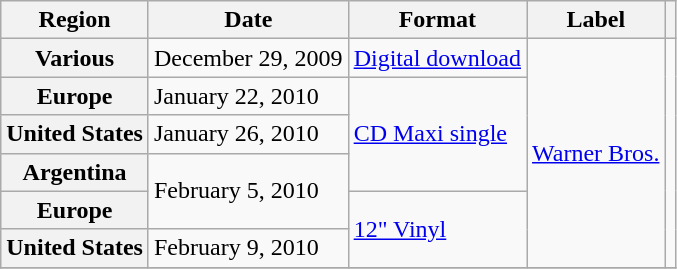<table class="wikitable plainrowheaders">
<tr>
<th>Region</th>
<th>Date</th>
<th>Format</th>
<th>Label</th>
<th scope="col"></th>
</tr>
<tr>
<th scope="row">Various</th>
<td>December 29, 2009</td>
<td><a href='#'>Digital download</a></td>
<td rowspan="6"><a href='#'>Warner Bros.</a></td>
<td rowspan="6"></td>
</tr>
<tr>
<th scope="row">Europe</th>
<td>January 22, 2010</td>
<td rowspan="3"><a href='#'>CD Maxi single</a></td>
</tr>
<tr>
<th scope="row">United States</th>
<td>January 26, 2010</td>
</tr>
<tr>
<th scope="row">Argentina</th>
<td rowspan="2">February 5, 2010</td>
</tr>
<tr>
<th scope="row">Europe</th>
<td rowspan="2"><a href='#'>12" Vinyl</a></td>
</tr>
<tr>
<th scope="row">United States</th>
<td>February 9, 2010</td>
</tr>
<tr>
</tr>
</table>
